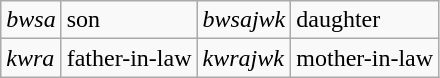<table class="wikitable" border="1">
<tr>
<td><em>bwsa</em></td>
<td>son</td>
<td><em>bwsajwk</em></td>
<td>daughter</td>
</tr>
<tr>
<td><em>kwra</em></td>
<td>father-in-law</td>
<td><em>kwrajwk</em></td>
<td>mother-in-law</td>
</tr>
</table>
